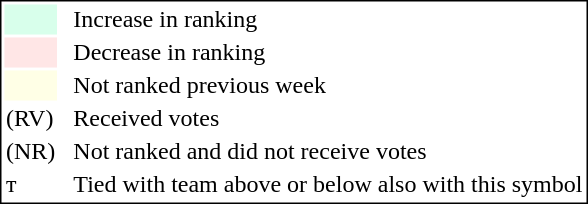<table style="border:1px solid black;">
<tr>
<td style="background:#D8FFEB; width:20px;"></td>
<td> </td>
<td>Increase in ranking</td>
</tr>
<tr>
<td style="background:#FFE6E6; width:20px;"></td>
<td> </td>
<td>Decrease in ranking</td>
</tr>
<tr>
<td style="background:#FFFFE6; width:20px;"></td>
<td> </td>
<td>Not ranked previous week</td>
</tr>
<tr>
<td>(RV)</td>
<td> </td>
<td>Received votes</td>
</tr>
<tr>
<td>(NR)</td>
<td> </td>
<td>Not ranked and did not receive votes</td>
</tr>
<tr>
<td>т</td>
<td> </td>
<td>Tied with team above or below also with this symbol</td>
</tr>
</table>
